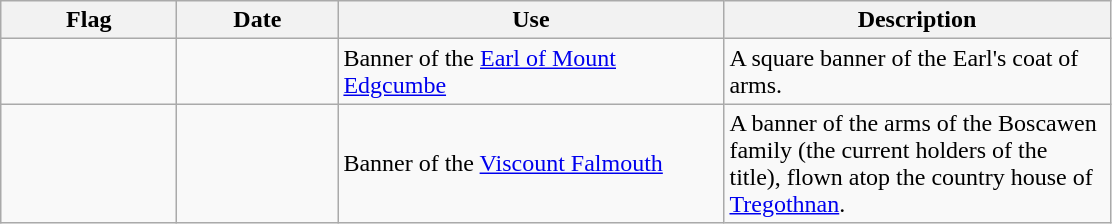<table class="wikitable">
<tr>
<th width="110">Flag</th>
<th width="100">Date</th>
<th width="250">Use</th>
<th width="250">Description</th>
</tr>
<tr>
<td></td>
<td></td>
<td>Banner of the <a href='#'>Earl of Mount Edgcumbe</a></td>
<td>A square banner of the Earl's coat of arms.</td>
</tr>
<tr>
<td></td>
<td></td>
<td>Banner of the <a href='#'>Viscount Falmouth</a></td>
<td>A banner of the arms of the Boscawen family (the current holders of the title), flown atop the country house of <a href='#'>Tregothnan</a>.</td>
</tr>
</table>
